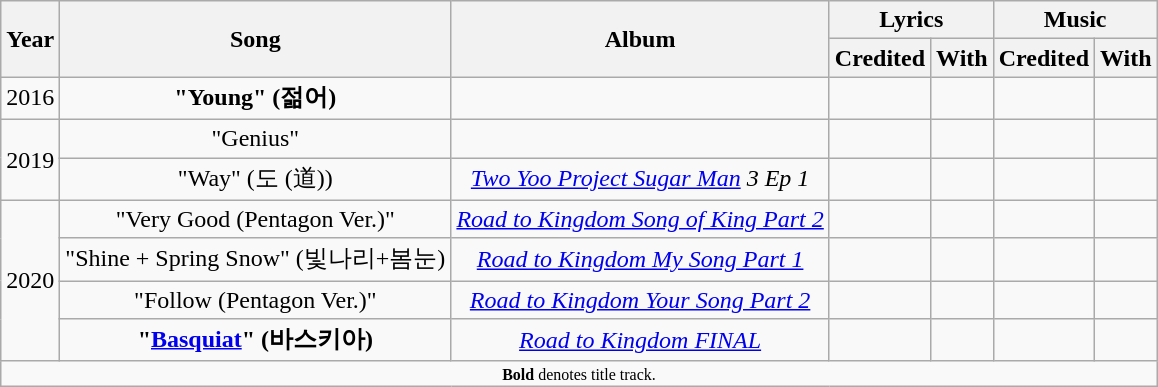<table class="wikitable" style="text-align:center;">
<tr>
<th rowspan="2">Year</th>
<th rowspan="2">Song</th>
<th rowspan="2">Album</th>
<th colspan="2">Lyrics</th>
<th colspan="2">Music</th>
</tr>
<tr>
<th>Credited</th>
<th>With</th>
<th>Credited</th>
<th>With</th>
</tr>
<tr>
<td>2016</td>
<td><strong>"Young" (젊어) </strong><br><strong></strong></td>
<td></td>
<td></td>
<td></td>
<td></td>
<td></td>
</tr>
<tr>
<td rowspan="2">2019</td>
<td>"Genius" </td>
<td></td>
<td></td>
<td></td>
<td></td>
<td></td>
</tr>
<tr>
<td>"Way" (도 (道))</td>
<td><em><a href='#'>Two Yoo Project Sugar Man</a> 3 Ep 1</em></td>
<td></td>
<td></td>
<td></td>
<td></td>
</tr>
<tr>
<td rowspan="4">2020</td>
<td>"Very Good (Pentagon Ver.)"</td>
<td><em><a href='#'>Road to Kingdom Song of King Part 2</a></em></td>
<td></td>
<td></td>
<td></td>
<td></td>
</tr>
<tr>
<td>"Shine + Spring Snow" (빛나리+봄눈)</td>
<td><em><a href='#'>Road to Kingdom My Song Part 1</a></em></td>
<td></td>
<td></td>
<td></td>
<td></td>
</tr>
<tr>
<td>"Follow (Pentagon Ver.)"</td>
<td><em><a href='#'>Road to Kingdom Your Song Part 2</a></em></td>
<td></td>
<td></td>
<td></td>
<td></td>
</tr>
<tr>
<td><strong>"<a href='#'>Basquiat</a>" (바스키아)</strong></td>
<td><em><a href='#'>Road to Kingdom FINAL</a></em></td>
<td></td>
<td></td>
<td></td>
<td></td>
</tr>
<tr>
<td colspan="7" style="text-align:center; font-size:8pt;"><strong>Bold</strong> denotes title track.</td>
</tr>
</table>
